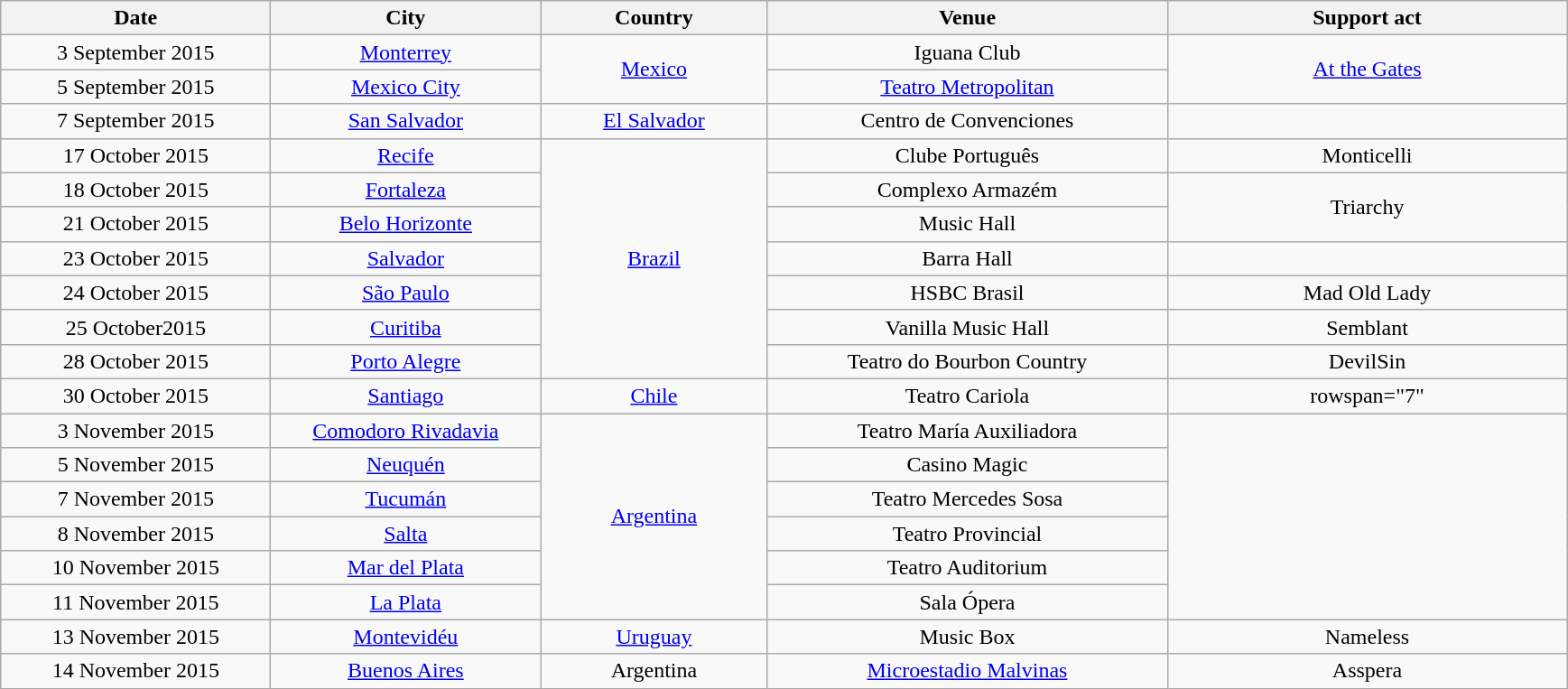<table class="wikitable plainrowheaders" style="text-align:center;">
<tr>
<th scope="col" style="width:12em;">Date</th>
<th scope="col" style="width:12em;">City</th>
<th scope="col" style="width:10em;">Country</th>
<th scope="col" style="width:18em;">Venue</th>
<th scope="col" style="width:18em;">Support act</th>
</tr>
<tr>
<td style="text-align:center">3 September 2015</td>
<td style="text-align:center"><a href='#'>Monterrey</a></td>
<td style="text-align:center" rowspan="2"><a href='#'>Mexico</a></td>
<td style="text-align:center">Iguana Club</td>
<td style="text-align:center" rowspan="2"><a href='#'>At the Gates</a></td>
</tr>
<tr>
<td style="text-align:center">5 September 2015</td>
<td style="text-align:center"><a href='#'>Mexico City</a></td>
<td style="text-align:center"><a href='#'>Teatro Metropolitan</a></td>
</tr>
<tr>
<td style="text-align:center">7 September 2015</td>
<td style="text-align:center"><a href='#'>San Salvador</a></td>
<td style="text-align:center"><a href='#'>El Salvador</a></td>
<td style="text-align:center">Centro de Convenciones</td>
<td></td>
</tr>
<tr>
<td style="text-align:center">17 October 2015</td>
<td style="text-align:center"><a href='#'>Recife</a></td>
<td style="text-align:center" rowspan="7"><a href='#'>Brazil</a></td>
<td style="text-align:center">Clube Português</td>
<td style="text-align:center">Monticelli</td>
</tr>
<tr>
<td style="text-align:center">18 October 2015</td>
<td style="text-align:center"><a href='#'>Fortaleza</a></td>
<td style="text-align:center">Complexo Armazém</td>
<td style="text-align:center" rowspan="2">Triarchy</td>
</tr>
<tr>
<td style="text-align:center">21 October 2015</td>
<td style="text-align:center"><a href='#'>Belo Horizonte</a></td>
<td style="text-align:center">Music Hall</td>
</tr>
<tr>
<td style="text-align:center">23 October 2015</td>
<td style="text-align:center"><a href='#'>Salvador</a></td>
<td style="text-align:center">Barra Hall</td>
<td></td>
</tr>
<tr>
<td style="text-align:center">24 October 2015</td>
<td style="text-align:center"><a href='#'>São Paulo</a></td>
<td style="text-align:center">HSBC Brasil</td>
<td style="text-align:center">Mad Old Lady</td>
</tr>
<tr>
<td style="text-align:center">25 October2015</td>
<td style="text-align:center"><a href='#'>Curitiba</a></td>
<td style="text-align:center">Vanilla Music Hall</td>
<td style="text-align:center">Semblant</td>
</tr>
<tr>
<td style="text-align:center">28 October 2015</td>
<td style="text-align:center"><a href='#'>Porto Alegre</a></td>
<td style="text-align:center">Teatro do Bourbon Country</td>
<td style="text-align:center">DevilSin</td>
</tr>
<tr>
<td style="text-align:center">30 October 2015</td>
<td style="text-align:center"><a href='#'>Santiago</a></td>
<td style="text-align:center"><a href='#'>Chile</a></td>
<td style="text-align:center">Teatro Cariola</td>
<td>rowspan="7" </td>
</tr>
<tr>
<td style="text-align:center">3 November 2015</td>
<td style="text-align:center"><a href='#'>Comodoro Rivadavia</a></td>
<td style="text-align:center" rowspan="6"><a href='#'>Argentina</a></td>
<td style="text-align:center">Teatro María Auxiliadora</td>
</tr>
<tr>
<td style="text-align:center">5 November 2015</td>
<td style="text-align:center"><a href='#'>Neuquén</a></td>
<td style="text-align:center">Casino Magic</td>
</tr>
<tr>
<td style="text-align:center">7 November 2015</td>
<td style="text-align:center"><a href='#'>Tucumán</a></td>
<td style="text-align:center">Teatro Mercedes Sosa</td>
</tr>
<tr>
<td style="text-align:center">8 November 2015</td>
<td style="text-align:center"><a href='#'>Salta</a></td>
<td style="text-align:center">Teatro Provincial</td>
</tr>
<tr>
<td style="text-align:center">10 November 2015</td>
<td style="text-align:center"><a href='#'>Mar del Plata</a></td>
<td style="text-align:center">Teatro Auditorium</td>
</tr>
<tr>
<td style="text-align:center">11 November 2015</td>
<td style="text-align:center"><a href='#'>La Plata</a></td>
<td style="text-align:center">Sala Ópera</td>
</tr>
<tr>
<td style="text-align:center">13 November 2015</td>
<td style="text-align:center"><a href='#'>Montevidéu</a></td>
<td style="text-align:center"><a href='#'>Uruguay</a></td>
<td style="text-align:center">Music Box</td>
<td style="text-align:center">Nameless</td>
</tr>
<tr>
<td style="text-align:center">14 November 2015</td>
<td style="text-align:center"><a href='#'>Buenos Aires</a></td>
<td style="text-align:center">Argentina</td>
<td style="text-align:center"><a href='#'>Microestadio Malvinas</a></td>
<td style="text-align:center">Asspera</td>
</tr>
</table>
